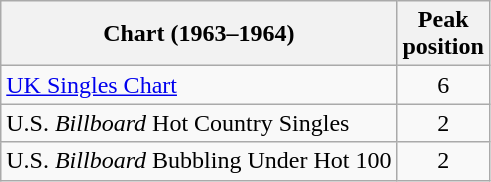<table class="wikitable sortable">
<tr>
<th align="left">Chart (1963–1964)</th>
<th align="center">Peak<br>position</th>
</tr>
<tr>
<td align="left"><a href='#'>UK Singles Chart</a></td>
<td align="center">6</td>
</tr>
<tr>
<td align="left">U.S. <em>Billboard</em> Hot Country Singles</td>
<td align="center">2</td>
</tr>
<tr>
<td align="left">U.S. <em>Billboard</em> Bubbling Under Hot 100</td>
<td align="center">2</td>
</tr>
</table>
